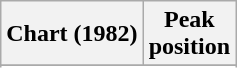<table class="wikitable sortable plainrowheaders" style="text-align:center">
<tr>
<th scope="col">Chart (1982)</th>
<th scope="col">Peak<br>position</th>
</tr>
<tr>
</tr>
<tr>
</tr>
</table>
